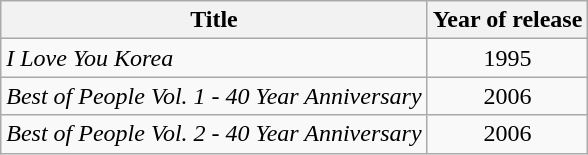<table class="wikitable">
<tr>
<th align="left">Title</th>
<th align="left">Year of release</th>
</tr>
<tr>
<td align="left"><em>I Love You Korea</em></td>
<td style="text-align:center;">1995</td>
</tr>
<tr>
<td align="left"><em>Best of People Vol. 1 - 40 Year Anniversary</em></td>
<td style="text-align:center;">2006</td>
</tr>
<tr>
<td align="left"><em>Best of People Vol. 2 - 40 Year Anniversary</em></td>
<td style="text-align:center;">2006</td>
</tr>
</table>
